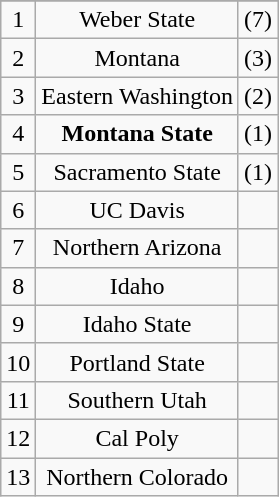<table class="wikitable" style="display: inline-table;">
<tr align="center">
</tr>
<tr align="center">
<td>1</td>
<td>Weber State</td>
<td>(7)</td>
</tr>
<tr align="center">
<td>2</td>
<td>Montana</td>
<td>(3)</td>
</tr>
<tr align="center">
<td>3</td>
<td>Eastern Washington</td>
<td>(2)</td>
</tr>
<tr align="center">
<td>4</td>
<td><strong>Montana State</strong></td>
<td>(1)</td>
</tr>
<tr align="center">
<td>5</td>
<td>Sacramento State</td>
<td>(1)</td>
</tr>
<tr align="center">
<td>6</td>
<td>UC Davis</td>
<td></td>
</tr>
<tr align="center">
<td>7</td>
<td>Northern Arizona</td>
<td></td>
</tr>
<tr align="center">
<td>8</td>
<td>Idaho</td>
<td></td>
</tr>
<tr align="center">
<td>9</td>
<td>Idaho State</td>
<td></td>
</tr>
<tr align="center">
<td>10</td>
<td>Portland State</td>
<td></td>
</tr>
<tr align="center">
<td>11</td>
<td>Southern Utah</td>
<td></td>
</tr>
<tr align="center">
<td>12</td>
<td>Cal Poly</td>
<td></td>
</tr>
<tr align="center">
<td>13</td>
<td>Northern Colorado</td>
<td></td>
</tr>
</table>
